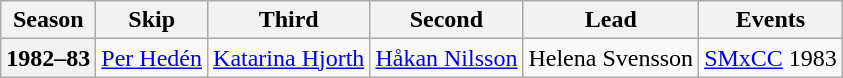<table class="wikitable">
<tr>
<th scope="col">Season</th>
<th scope="col">Skip</th>
<th scope="col">Third</th>
<th scope="col">Second</th>
<th scope="col">Lead</th>
<th scope="col">Events</th>
</tr>
<tr>
<th scope="row">1982–83</th>
<td><a href='#'>Per Hedén</a></td>
<td><a href='#'>Katarina Hjorth</a></td>
<td><a href='#'>Håkan Nilsson</a></td>
<td>Helena Svensson</td>
<td><a href='#'>SMxCC</a> 1983 </td>
</tr>
</table>
